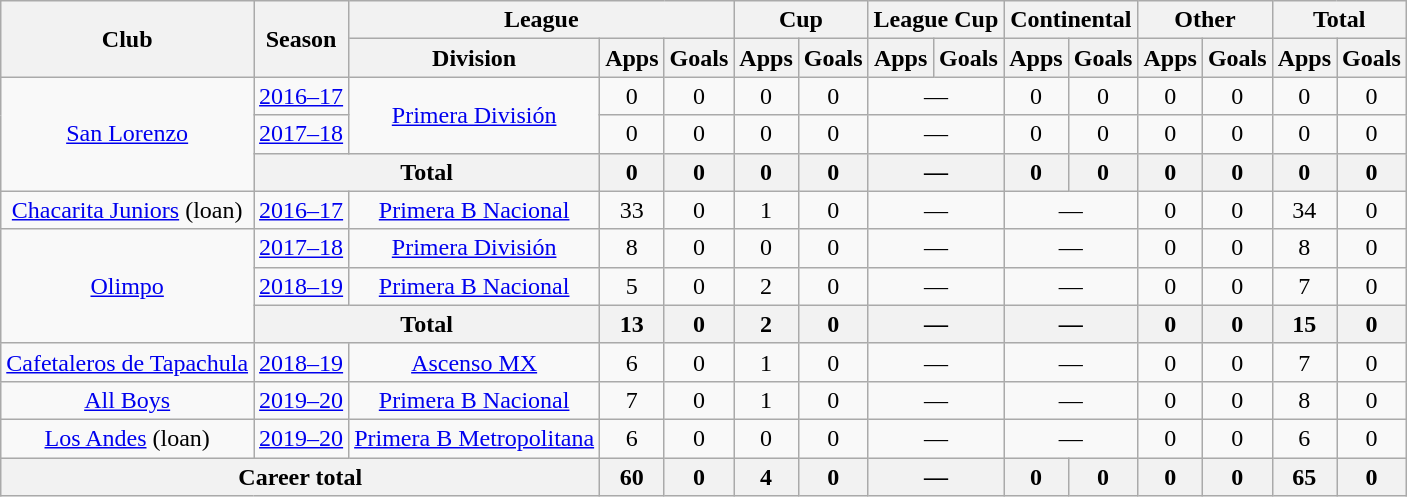<table class="wikitable" style="text-align:center">
<tr>
<th rowspan="2">Club</th>
<th rowspan="2">Season</th>
<th colspan="3">League</th>
<th colspan="2">Cup</th>
<th colspan="2">League Cup</th>
<th colspan="2">Continental</th>
<th colspan="2">Other</th>
<th colspan="2">Total</th>
</tr>
<tr>
<th>Division</th>
<th>Apps</th>
<th>Goals</th>
<th>Apps</th>
<th>Goals</th>
<th>Apps</th>
<th>Goals</th>
<th>Apps</th>
<th>Goals</th>
<th>Apps</th>
<th>Goals</th>
<th>Apps</th>
<th>Goals</th>
</tr>
<tr>
<td rowspan="3"><a href='#'>San Lorenzo</a></td>
<td><a href='#'>2016–17</a></td>
<td rowspan="2"><a href='#'>Primera División</a></td>
<td>0</td>
<td>0</td>
<td>0</td>
<td>0</td>
<td colspan="2">—</td>
<td>0</td>
<td>0</td>
<td>0</td>
<td>0</td>
<td>0</td>
<td>0</td>
</tr>
<tr>
<td><a href='#'>2017–18</a></td>
<td>0</td>
<td>0</td>
<td>0</td>
<td>0</td>
<td colspan="2">—</td>
<td>0</td>
<td>0</td>
<td>0</td>
<td>0</td>
<td>0</td>
<td>0</td>
</tr>
<tr>
<th colspan="2">Total</th>
<th>0</th>
<th>0</th>
<th>0</th>
<th>0</th>
<th colspan="2">—</th>
<th>0</th>
<th>0</th>
<th>0</th>
<th>0</th>
<th>0</th>
<th>0</th>
</tr>
<tr>
<td rowspan="1"><a href='#'>Chacarita Juniors</a> (loan)</td>
<td><a href='#'>2016–17</a></td>
<td rowspan="1"><a href='#'>Primera B Nacional</a></td>
<td>33</td>
<td>0</td>
<td>1</td>
<td>0</td>
<td colspan="2">—</td>
<td colspan="2">—</td>
<td>0</td>
<td>0</td>
<td>34</td>
<td>0</td>
</tr>
<tr>
<td rowspan="3"><a href='#'>Olimpo</a></td>
<td><a href='#'>2017–18</a></td>
<td rowspan="1"><a href='#'>Primera División</a></td>
<td>8</td>
<td>0</td>
<td>0</td>
<td>0</td>
<td colspan="2">—</td>
<td colspan="2">—</td>
<td>0</td>
<td>0</td>
<td>8</td>
<td>0</td>
</tr>
<tr>
<td><a href='#'>2018–19</a></td>
<td rowspan="1"><a href='#'>Primera B Nacional</a></td>
<td>5</td>
<td>0</td>
<td>2</td>
<td>0</td>
<td colspan="2">—</td>
<td colspan="2">—</td>
<td>0</td>
<td>0</td>
<td>7</td>
<td>0</td>
</tr>
<tr>
<th colspan="2">Total</th>
<th>13</th>
<th>0</th>
<th>2</th>
<th>0</th>
<th colspan="2">—</th>
<th colspan="2">—</th>
<th>0</th>
<th>0</th>
<th>15</th>
<th>0</th>
</tr>
<tr>
<td rowspan="1"><a href='#'>Cafetaleros de Tapachula</a></td>
<td><a href='#'>2018–19</a></td>
<td rowspan="1"><a href='#'>Ascenso MX</a></td>
<td>6</td>
<td>0</td>
<td>1</td>
<td>0</td>
<td colspan="2">—</td>
<td colspan="2">—</td>
<td>0</td>
<td>0</td>
<td>7</td>
<td>0</td>
</tr>
<tr>
<td rowspan="1"><a href='#'>All Boys</a></td>
<td><a href='#'>2019–20</a></td>
<td rowspan="1"><a href='#'>Primera B Nacional</a></td>
<td>7</td>
<td>0</td>
<td>1</td>
<td>0</td>
<td colspan="2">—</td>
<td colspan="2">—</td>
<td>0</td>
<td>0</td>
<td>8</td>
<td>0</td>
</tr>
<tr>
<td rowspan="1"><a href='#'>Los Andes</a> (loan)</td>
<td><a href='#'>2019–20</a></td>
<td rowspan="1"><a href='#'>Primera B Metropolitana</a></td>
<td>6</td>
<td>0</td>
<td>0</td>
<td>0</td>
<td colspan="2">—</td>
<td colspan="2">—</td>
<td>0</td>
<td>0</td>
<td>6</td>
<td>0</td>
</tr>
<tr>
<th colspan="3">Career total</th>
<th>60</th>
<th>0</th>
<th>4</th>
<th>0</th>
<th colspan="2">—</th>
<th>0</th>
<th>0</th>
<th>0</th>
<th>0</th>
<th>65</th>
<th>0</th>
</tr>
</table>
